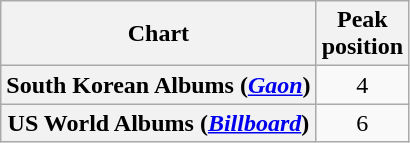<table class="wikitable sortable plainrowheaders">
<tr>
<th scope="col">Chart</th>
<th scope="col">Peak<br>position</th>
</tr>
<tr>
<th scope="row">South Korean Albums (<em><a href='#'>Gaon</a></em>)</th>
<td style="text-align:center">4</td>
</tr>
<tr>
<th scope="row">US World Albums (<em><a href='#'>Billboard</a></em>)</th>
<td style="text-align:center">6</td>
</tr>
</table>
